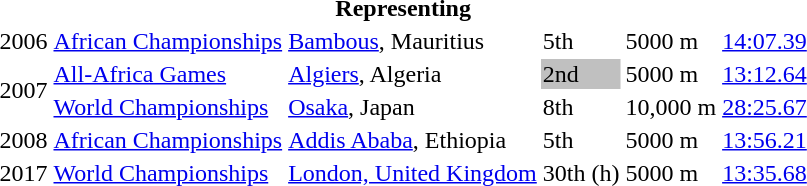<table>
<tr>
<th colspan="6">Representing </th>
</tr>
<tr>
<td>2006</td>
<td><a href='#'>African Championships</a></td>
<td><a href='#'>Bambous</a>, Mauritius</td>
<td>5th</td>
<td>5000 m</td>
<td><a href='#'>14:07.39</a></td>
</tr>
<tr>
<td rowspan=2>2007</td>
<td><a href='#'>All-Africa Games</a></td>
<td><a href='#'>Algiers</a>, Algeria</td>
<td bgcolor=silver>2nd</td>
<td>5000 m</td>
<td><a href='#'>13:12.64</a></td>
</tr>
<tr>
<td><a href='#'>World Championships</a></td>
<td><a href='#'>Osaka</a>, Japan</td>
<td>8th</td>
<td>10,000 m</td>
<td><a href='#'>28:25.67</a></td>
</tr>
<tr>
<td>2008</td>
<td><a href='#'>African Championships</a></td>
<td><a href='#'>Addis Ababa</a>, Ethiopia</td>
<td>5th</td>
<td>5000 m</td>
<td><a href='#'>13:56.21</a></td>
</tr>
<tr>
<td>2017</td>
<td><a href='#'>World Championships</a></td>
<td><a href='#'>London, United Kingdom</a></td>
<td>30th (h)</td>
<td>5000 m</td>
<td><a href='#'>13:35.68</a></td>
</tr>
</table>
